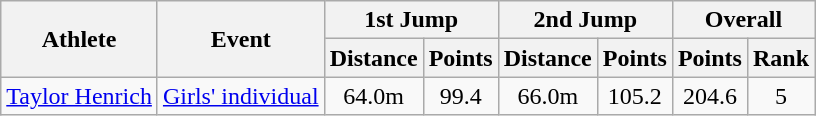<table class="wikitable">
<tr>
<th rowspan=2>Athlete</th>
<th rowspan=2>Event</th>
<th colspan=2>1st Jump</th>
<th colspan=2>2nd Jump</th>
<th colspan=2>Overall</th>
</tr>
<tr>
<th>Distance</th>
<th>Points</th>
<th>Distance</th>
<th>Points</th>
<th>Points</th>
<th>Rank</th>
</tr>
<tr>
<td><a href='#'>Taylor Henrich</a></td>
<td><a href='#'>Girls' individual</a></td>
<td align="center">64.0m</td>
<td align="center">99.4</td>
<td align="center">66.0m</td>
<td align="center">105.2</td>
<td align="center">204.6</td>
<td align="center">5</td>
</tr>
</table>
